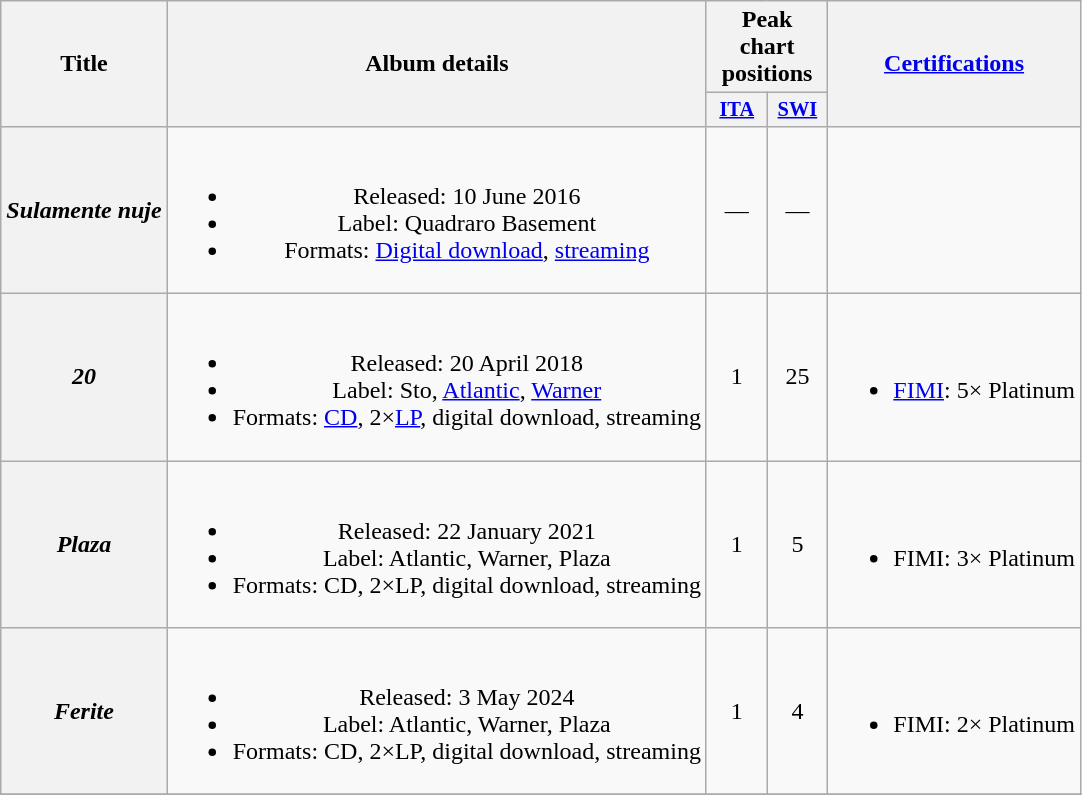<table class="wikitable plainrowheaders" style="text-align:center">
<tr>
<th scope="col" rowspan="2">Title</th>
<th scope="col" rowspan="2">Album details</th>
<th scope="col" colspan="2">Peak chart positions</th>
<th scope="col" rowspan="2"><a href='#'>Certifications</a></th>
</tr>
<tr>
<th style="width:2.5em; font-size:85%"><a href='#'>ITA</a><br></th>
<th style="width:2.5em; font-size:85%"><a href='#'>SWI</a><br></th>
</tr>
<tr>
<th scope="row"><em>Sulamente nuje</em><br></th>
<td><br><ul><li>Released: 10 June 2016</li><li>Label: Quadraro Basement</li><li>Formats: <a href='#'>Digital download</a>, <a href='#'>streaming</a></li></ul></td>
<td>—</td>
<td>—</td>
<td></td>
</tr>
<tr>
<th scope="row"><em>20</em></th>
<td><br><ul><li>Released: 20 April 2018</li><li>Label: Sto, <a href='#'>Atlantic</a>, <a href='#'>Warner</a></li><li>Formats: <a href='#'>CD</a>, 2×<a href='#'>LP</a>, digital download, streaming</li></ul></td>
<td>1</td>
<td>25</td>
<td><br><ul><li><a href='#'>FIMI</a>: 5× Platinum</li></ul></td>
</tr>
<tr>
<th scope="row"><em>Plaza</em></th>
<td><br><ul><li>Released: 22 January 2021</li><li>Label: Atlantic, Warner, Plaza</li><li>Formats: CD, 2×LP, digital download, streaming</li></ul></td>
<td>1</td>
<td>5</td>
<td><br><ul><li>FIMI: 3× Platinum</li></ul></td>
</tr>
<tr>
<th scope="row"><em>Ferite</em></th>
<td><br><ul><li>Released: 3 May 2024</li><li>Label: Atlantic, Warner, Plaza</li><li>Formats: CD, 2×LP, digital download, streaming</li></ul></td>
<td>1</td>
<td>4</td>
<td><br><ul><li>FIMI: 2× Platinum</li></ul></td>
</tr>
<tr>
</tr>
</table>
